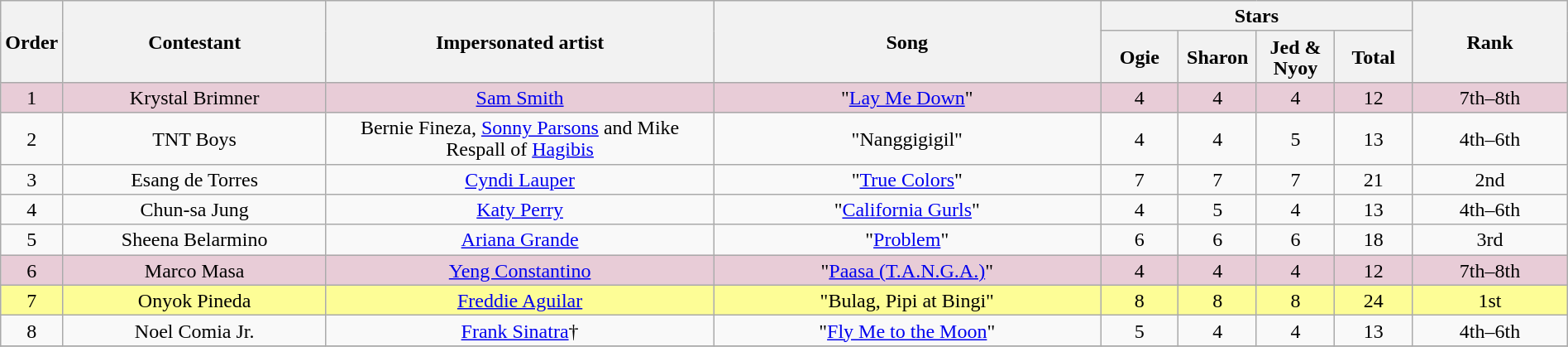<table class="wikitable" style="text-align:center; line-height:17px; width:100%;">
<tr>
<th rowspan="2" style="width:03%;">Order</th>
<th rowspan="2" style="width:17%;">Contestant</th>
<th rowspan="2" style="width:25%;">Impersonated artist</th>
<th rowspan="2" style="width:25%;">Song</th>
<th colspan="4" style="width:20%;">Stars</th>
<th rowspan="2" style="width:10%;">Rank</th>
</tr>
<tr>
<th style="width:05%;">Ogie</th>
<th style="width:05%;">Sharon</th>
<th style="width:05%;">Jed & Nyoy</th>
<th style="width:05%;">Total</th>
</tr>
<tr bgcolor=#E8CCD7>
<td>1</td>
<td>Krystal Brimner</td>
<td><a href='#'>Sam Smith</a></td>
<td>"<a href='#'>Lay Me Down</a>"</td>
<td>4</td>
<td>4</td>
<td>4</td>
<td>12</td>
<td>7th–8th</td>
</tr>
<tr>
<td>2</td>
<td>TNT Boys</td>
<td>Bernie Fineza, <a href='#'>Sonny Parsons</a> and Mike Respall of <a href='#'>Hagibis</a></td>
<td>"Nanggigigil"</td>
<td>4</td>
<td>4</td>
<td>5</td>
<td>13</td>
<td>4th–6th</td>
</tr>
<tr>
<td>3</td>
<td>Esang de Torres</td>
<td><a href='#'>Cyndi Lauper</a></td>
<td>"<a href='#'>True Colors</a>"</td>
<td>7</td>
<td>7</td>
<td>7</td>
<td>21</td>
<td>2nd</td>
</tr>
<tr>
<td>4</td>
<td>Chun-sa Jung</td>
<td><a href='#'>Katy Perry</a></td>
<td>"<a href='#'>California Gurls</a>"</td>
<td>4</td>
<td>5</td>
<td>4</td>
<td>13</td>
<td>4th–6th</td>
</tr>
<tr>
<td>5</td>
<td>Sheena Belarmino</td>
<td><a href='#'>Ariana Grande</a></td>
<td>"<a href='#'>Problem</a>"</td>
<td>6</td>
<td>6</td>
<td>6</td>
<td>18</td>
<td>3rd</td>
</tr>
<tr bgcolor=#E8CCD7>
<td>6</td>
<td>Marco Masa</td>
<td><a href='#'>Yeng Constantino</a></td>
<td>"<a href='#'>Paasa (T.A.N.G.A.)</a>"</td>
<td>4</td>
<td>4</td>
<td>4</td>
<td>12</td>
<td>7th–8th</td>
</tr>
<tr bgcolor=#FDFD96>
<td>7</td>
<td>Onyok Pineda</td>
<td><a href='#'>Freddie Aguilar</a></td>
<td>"Bulag, Pipi at Bingi"</td>
<td>8</td>
<td>8</td>
<td>8</td>
<td>24</td>
<td>1st</td>
</tr>
<tr>
<td>8</td>
<td>Noel Comia Jr.</td>
<td><a href='#'>Frank Sinatra</a>†</td>
<td>"<a href='#'>Fly Me to the Moon</a>"</td>
<td>5</td>
<td>4</td>
<td>4</td>
<td>13</td>
<td>4th–6th</td>
</tr>
<tr>
</tr>
</table>
